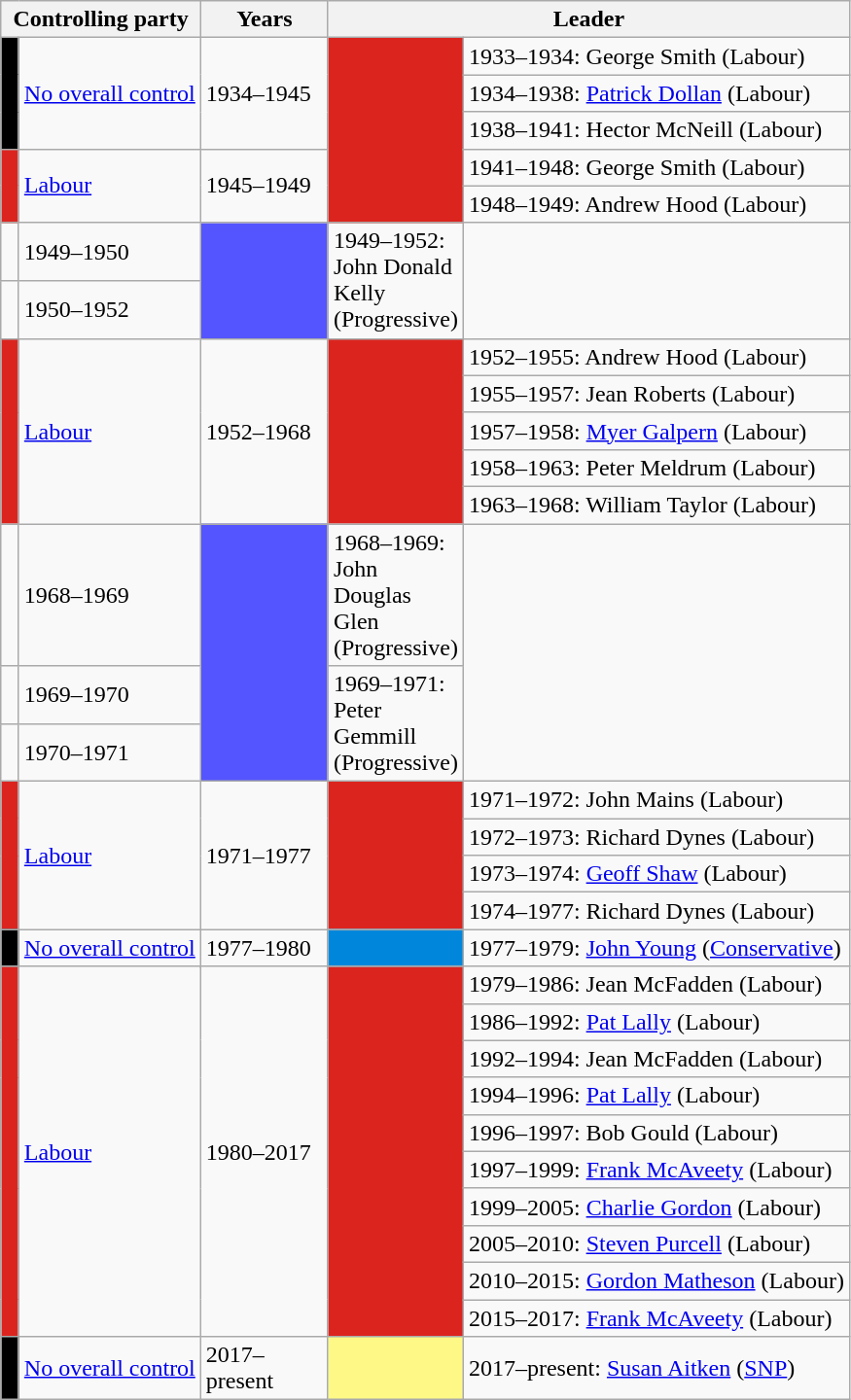<table class="wikitable">
<tr Glasgow Corporation / District Council / City Council>
<th colspan="2" width=120px><strong>Controlling party</strong></th>
<th width=80px><strong>Years</strong></th>
<th colspan="2" width=300px><strong>Leader</strong></th>
</tr>
<tr>
<td rowspan=4 style="background-color:#000000;" width=5px></td>
<td rowspan=4><a href='#'>No overall control</a></td>
<td rowspan=4>1934–1945</td>
<td rowspan=6 style="background-color:#DC241f;" width=5px></td>
<td>1933–1934: George Smith (Labour)</td>
</tr>
<tr>
<td>1934–1938: <a href='#'>Patrick Dollan</a> (Labour)</td>
</tr>
<tr>
<td>1938–1941: Hector McNeill (Labour)</td>
</tr>
<tr>
<td rowspan=2>1941–1948: George Smith (Labour)</td>
</tr>
<tr>
<td rowspan=2 style="background-color:#DC241f;" width=5px></td>
<td rowspan=2><a href='#'>Labour</a></td>
<td rowspan=2>1945–1949</td>
</tr>
<tr>
<td>1948–1949: Andrew Hood (Labour)</td>
</tr>
<tr>
<td></td>
<td>1949–1950</td>
<td rowspan=2 style="background-color:#5555FF;" width=5px></td>
<td rowspan=2>1949–1952: John Donald Kelly (Progressive)</td>
</tr>
<tr>
<td></td>
<td>1950–1952</td>
</tr>
<tr>
<td rowspan=5 style="background-color:#DC241f;" width=5px></td>
<td rowspan=5><a href='#'>Labour</a></td>
<td rowspan=5>1952–1968</td>
<td rowspan=5 style="background-color:#DC241f;" width=5px></td>
<td>1952–1955: Andrew Hood (Labour)</td>
</tr>
<tr>
<td>1955–1957: Jean Roberts (Labour)</td>
</tr>
<tr>
<td>1957–1958: <a href='#'>Myer Galpern</a> (Labour)</td>
</tr>
<tr>
<td>1958–1963: Peter Meldrum (Labour)</td>
</tr>
<tr>
<td>1963–1968: William Taylor (Labour)</td>
</tr>
<tr>
<td></td>
<td>1968–1969</td>
<td rowspan=3 style="background-color:#5555FF;" width=5px></td>
<td>1968–1969: John Douglas Glen (Progressive)</td>
</tr>
<tr>
<td></td>
<td>1969–1970</td>
<td rowspan=2>1969–1971: Peter Gemmill (Progressive)</td>
</tr>
<tr>
<td></td>
<td>1970–1971</td>
</tr>
<tr>
<td rowspan=4 style="background-color:#DC241f;" width=5px></td>
<td rowspan=4><a href='#'>Labour</a></td>
<td rowspan=4>1971–1977</td>
<td rowspan=4 style="background-color:#DC241f;" width=5px></td>
<td>1971–1972: John Mains (Labour)</td>
</tr>
<tr>
<td>1972–1973: Richard Dynes (Labour)</td>
</tr>
<tr>
<td>1973–1974: <a href='#'>Geoff Shaw</a> (Labour)</td>
</tr>
<tr>
<td>1974–1977: Richard Dynes (Labour)</td>
</tr>
<tr>
<td rowspan=2 style="background-color:#000000;" width=5px></td>
<td rowspan=2><a href='#'>No overall control</a></td>
<td rowspan=2>1977–1980</td>
<td style="background-color:#0087DC;" width=5px></td>
<td>1977–1979: <a href='#'>John Young</a> (<a href='#'>Conservative</a>)</td>
</tr>
<tr>
<td rowspan=11 style="background-color:#DC241f;" width=5px></td>
<td rowspan=2>1979–1986: Jean McFadden (Labour)</td>
</tr>
<tr>
<td rowspan=10 style="background-color:#DC241f;" width=5px></td>
<td rowspan=10><a href='#'>Labour</a></td>
<td rowspan=10>1980–2017</td>
</tr>
<tr>
<td>1986–1992: <a href='#'>Pat Lally</a> (Labour)</td>
</tr>
<tr>
<td>1992–1994: Jean McFadden (Labour)</td>
</tr>
<tr>
<td>1994–1996: <a href='#'>Pat Lally</a> (Labour)</td>
</tr>
<tr>
<td>1996–1997: Bob Gould (Labour)</td>
</tr>
<tr>
<td>1997–1999: <a href='#'>Frank McAveety</a> (Labour)</td>
</tr>
<tr>
<td>1999–2005: <a href='#'>Charlie Gordon</a> (Labour)</td>
</tr>
<tr>
<td>2005–2010: <a href='#'>Steven Purcell</a> (Labour)</td>
</tr>
<tr>
<td>2010–2015: <a href='#'>Gordon Matheson</a> (Labour)</td>
</tr>
<tr>
<td>2015–2017: <a href='#'>Frank McAveety</a> (Labour)</td>
</tr>
<tr>
<td style="background-color:#000000;" width=5px></td>
<td><a href='#'>No overall control</a></td>
<td>2017–present</td>
<td style="background-color:#FEF987;" width=5px></td>
<td>2017–present: <a href='#'>Susan Aitken</a> (<a href='#'>SNP</a>)</td>
</tr>
</table>
